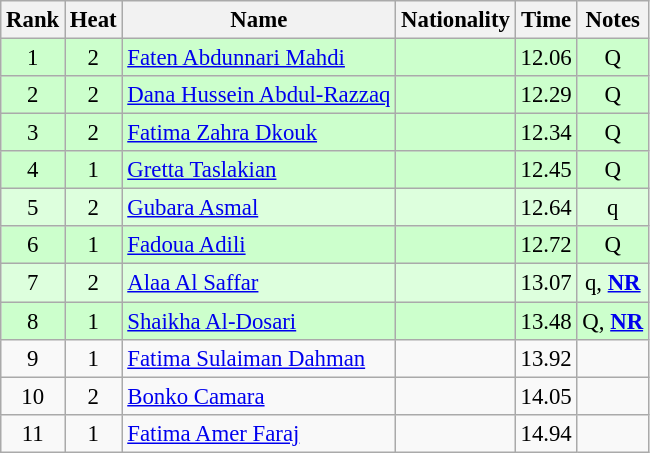<table class="wikitable sortable" style="text-align:center;font-size:95%">
<tr>
<th>Rank</th>
<th>Heat</th>
<th>Name</th>
<th>Nationality</th>
<th>Time</th>
<th>Notes</th>
</tr>
<tr bgcolor=ccffcc>
<td>1</td>
<td>2</td>
<td align=left><a href='#'>Faten Abdunnari Mahdi</a></td>
<td align=left></td>
<td>12.06</td>
<td>Q</td>
</tr>
<tr bgcolor=ccffcc>
<td>2</td>
<td>2</td>
<td align=left><a href='#'>Dana Hussein Abdul-Razzaq</a></td>
<td align=left></td>
<td>12.29</td>
<td>Q</td>
</tr>
<tr bgcolor=ccffcc>
<td>3</td>
<td>2</td>
<td align=left><a href='#'>Fatima Zahra Dkouk</a></td>
<td align=left></td>
<td>12.34</td>
<td>Q</td>
</tr>
<tr bgcolor=ccffcc>
<td>4</td>
<td>1</td>
<td align=left><a href='#'>Gretta Taslakian</a></td>
<td align=left></td>
<td>12.45</td>
<td>Q</td>
</tr>
<tr bgcolor=ddffdd>
<td>5</td>
<td>2</td>
<td align=left><a href='#'>Gubara Asmal</a></td>
<td align=left></td>
<td>12.64</td>
<td>q</td>
</tr>
<tr bgcolor=ccffcc>
<td>6</td>
<td>1</td>
<td align=left><a href='#'>Fadoua Adili</a></td>
<td align=left></td>
<td>12.72</td>
<td>Q</td>
</tr>
<tr bgcolor=ddffdd>
<td>7</td>
<td>2</td>
<td align=left><a href='#'>Alaa Al Saffar</a></td>
<td align=left></td>
<td>13.07</td>
<td>q, <strong><a href='#'>NR</a></strong></td>
</tr>
<tr bgcolor=ccffcc>
<td>8</td>
<td>1</td>
<td align=left><a href='#'>Shaikha Al-Dosari</a></td>
<td align=left></td>
<td>13.48</td>
<td>Q, <strong><a href='#'>NR</a></strong></td>
</tr>
<tr>
<td>9</td>
<td>1</td>
<td align=left><a href='#'>Fatima Sulaiman Dahman</a></td>
<td align=left></td>
<td>13.92</td>
<td></td>
</tr>
<tr>
<td>10</td>
<td>2</td>
<td align=left><a href='#'>Bonko Camara</a></td>
<td align=left></td>
<td>14.05</td>
<td></td>
</tr>
<tr>
<td>11</td>
<td>1</td>
<td align=left><a href='#'>Fatima Amer Faraj</a></td>
<td align=left></td>
<td>14.94</td>
<td></td>
</tr>
</table>
